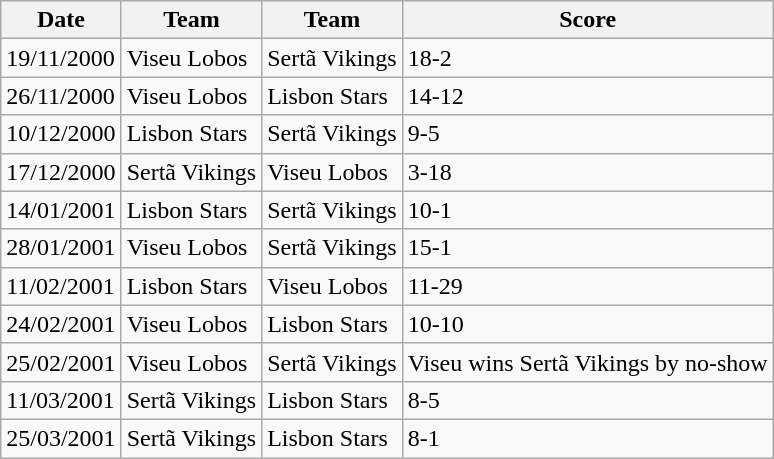<table class="wikitable">
<tr>
<th>Date</th>
<th>Team</th>
<th>Team</th>
<th>Score</th>
</tr>
<tr>
<td>19/11/2000</td>
<td>Viseu Lobos</td>
<td>Sertã Vikings</td>
<td>18-2</td>
</tr>
<tr>
<td>26/11/2000</td>
<td>Viseu Lobos</td>
<td>Lisbon Stars</td>
<td>14-12</td>
</tr>
<tr>
<td>10/12/2000</td>
<td>Lisbon Stars</td>
<td>Sertã Vikings</td>
<td>9-5</td>
</tr>
<tr>
<td>17/12/2000</td>
<td>Sertã Vikings</td>
<td>Viseu Lobos</td>
<td>3-18</td>
</tr>
<tr>
<td>14/01/2001</td>
<td>Lisbon Stars</td>
<td>Sertã Vikings</td>
<td>10-1</td>
</tr>
<tr>
<td>28/01/2001</td>
<td>Viseu Lobos</td>
<td>Sertã Vikings</td>
<td>15-1</td>
</tr>
<tr>
<td>11/02/2001</td>
<td>Lisbon Stars</td>
<td>Viseu Lobos</td>
<td>11-29</td>
</tr>
<tr>
<td>24/02/2001</td>
<td>Viseu Lobos</td>
<td>Lisbon Stars</td>
<td>10-10</td>
</tr>
<tr>
<td>25/02/2001</td>
<td>Viseu Lobos</td>
<td>Sertã Vikings</td>
<td>Viseu wins Sertã Vikings by no-show</td>
</tr>
<tr>
<td>11/03/2001</td>
<td>Sertã Vikings</td>
<td>Lisbon Stars</td>
<td>8-5</td>
</tr>
<tr>
<td>25/03/2001</td>
<td>Sertã Vikings</td>
<td>Lisbon Stars</td>
<td>8-1</td>
</tr>
</table>
